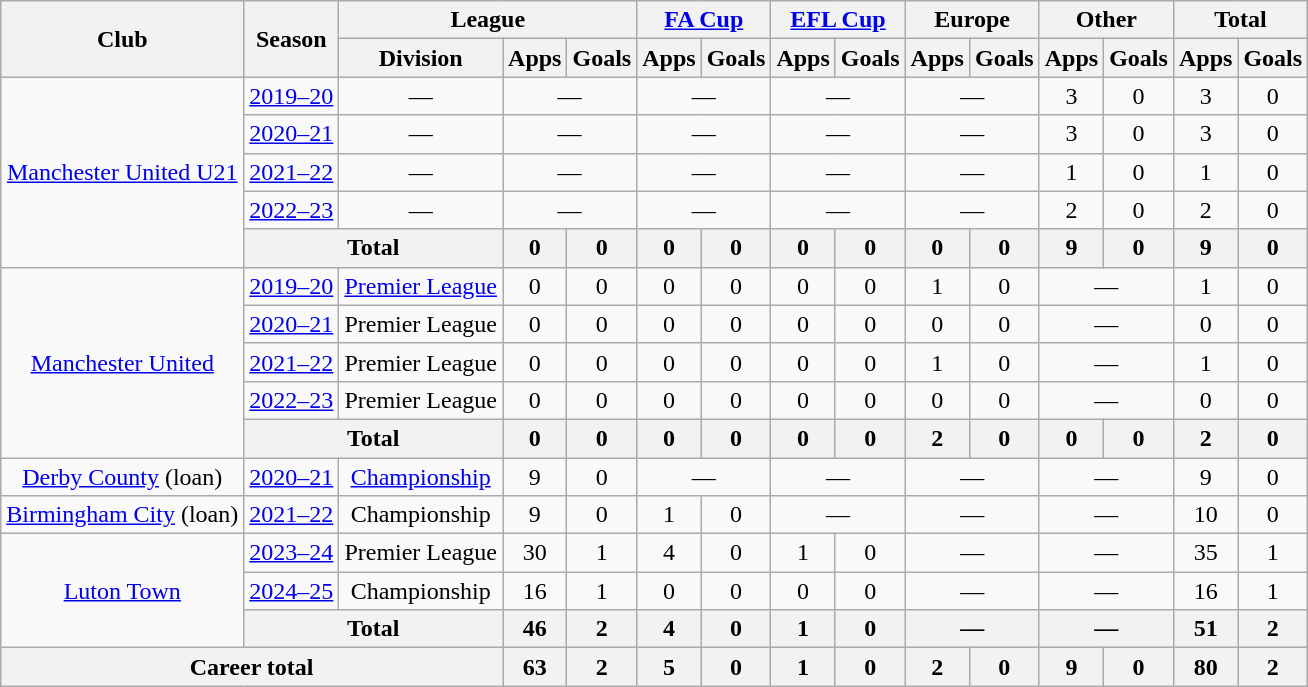<table class="wikitable" style="text-align:center">
<tr>
<th rowspan="2">Club</th>
<th rowspan="2">Season</th>
<th colspan="3">League</th>
<th colspan="2"><a href='#'>FA Cup</a></th>
<th colspan="2"><a href='#'>EFL Cup</a></th>
<th colspan="2">Europe</th>
<th colspan="2">Other</th>
<th colspan="2">Total</th>
</tr>
<tr>
<th>Division</th>
<th>Apps</th>
<th>Goals</th>
<th>Apps</th>
<th>Goals</th>
<th>Apps</th>
<th>Goals</th>
<th>Apps</th>
<th>Goals</th>
<th>Apps</th>
<th>Goals</th>
<th>Apps</th>
<th>Goals</th>
</tr>
<tr>
<td rowspan=5><a href='#'>Manchester United U21</a></td>
<td><a href='#'>2019–20</a></td>
<td>—</td>
<td colspan=2>—</td>
<td colspan=2>—</td>
<td colspan=2>—</td>
<td colspan=2>—</td>
<td>3</td>
<td>0</td>
<td>3</td>
<td>0</td>
</tr>
<tr>
<td><a href='#'>2020–21</a></td>
<td>—</td>
<td colspan=2>—</td>
<td colspan=2>—</td>
<td colspan=2>—</td>
<td colspan=2>—</td>
<td>3</td>
<td>0</td>
<td>3</td>
<td>0</td>
</tr>
<tr>
<td><a href='#'>2021–22</a></td>
<td>—</td>
<td colspan=2>—</td>
<td colspan=2>—</td>
<td colspan=2>—</td>
<td colspan=2>—</td>
<td>1</td>
<td>0</td>
<td>1</td>
<td>0</td>
</tr>
<tr>
<td><a href='#'>2022–23</a></td>
<td>—</td>
<td colspan=2>—</td>
<td colspan=2>—</td>
<td colspan=2>—</td>
<td colspan=2>—</td>
<td>2</td>
<td>0</td>
<td>2</td>
<td>0</td>
</tr>
<tr>
<th colspan="2">Total</th>
<th>0</th>
<th>0</th>
<th>0</th>
<th>0</th>
<th>0</th>
<th>0</th>
<th>0</th>
<th>0</th>
<th>9</th>
<th>0</th>
<th>9</th>
<th>0</th>
</tr>
<tr>
<td rowspan=5><a href='#'>Manchester United</a></td>
<td><a href='#'>2019–20</a></td>
<td><a href='#'>Premier League</a></td>
<td>0</td>
<td>0</td>
<td>0</td>
<td>0</td>
<td>0</td>
<td>0</td>
<td>1</td>
<td>0</td>
<td colspan=2>—</td>
<td>1</td>
<td>0</td>
</tr>
<tr>
<td><a href='#'>2020–21</a></td>
<td>Premier League</td>
<td>0</td>
<td>0</td>
<td>0</td>
<td>0</td>
<td>0</td>
<td>0</td>
<td>0</td>
<td>0</td>
<td colspan=2>—</td>
<td>0</td>
<td>0</td>
</tr>
<tr>
<td><a href='#'>2021–22</a></td>
<td>Premier League</td>
<td>0</td>
<td>0</td>
<td>0</td>
<td>0</td>
<td>0</td>
<td>0</td>
<td>1</td>
<td>0</td>
<td colspan=2>—</td>
<td>1</td>
<td>0</td>
</tr>
<tr>
<td><a href='#'>2022–23</a></td>
<td>Premier League</td>
<td>0</td>
<td>0</td>
<td>0</td>
<td>0</td>
<td>0</td>
<td>0</td>
<td>0</td>
<td>0</td>
<td colspan=2>—</td>
<td>0</td>
<td>0</td>
</tr>
<tr>
<th colspan="2">Total</th>
<th>0</th>
<th>0</th>
<th>0</th>
<th>0</th>
<th>0</th>
<th>0</th>
<th>2</th>
<th>0</th>
<th>0</th>
<th>0</th>
<th>2</th>
<th>0</th>
</tr>
<tr>
<td><a href='#'>Derby County</a> (loan)</td>
<td><a href='#'>2020–21</a></td>
<td><a href='#'>Championship</a></td>
<td>9</td>
<td>0</td>
<td colspan="2">—</td>
<td colspan="2">—</td>
<td colspan="2">—</td>
<td colspan="2">—</td>
<td>9</td>
<td>0</td>
</tr>
<tr>
<td><a href='#'>Birmingham City</a> (loan)</td>
<td><a href='#'>2021–22</a></td>
<td>Championship</td>
<td>9</td>
<td>0</td>
<td>1</td>
<td>0</td>
<td colspan="2">—</td>
<td colspan="2">—</td>
<td colspan="2">—</td>
<td>10</td>
<td>0</td>
</tr>
<tr>
<td rowspan="3"><a href='#'>Luton Town</a></td>
<td><a href='#'>2023–24</a></td>
<td>Premier League</td>
<td>30</td>
<td>1</td>
<td>4</td>
<td>0</td>
<td>1</td>
<td>0</td>
<td colspan="2">—</td>
<td colspan="2">—</td>
<td>35</td>
<td>1</td>
</tr>
<tr>
<td><a href='#'>2024–25</a></td>
<td>Championship</td>
<td>16</td>
<td>1</td>
<td>0</td>
<td>0</td>
<td>0</td>
<td>0</td>
<td colspan="2">—</td>
<td colspan="2">—</td>
<td>16</td>
<td>1</td>
</tr>
<tr>
<th colspan="2">Total</th>
<th>46</th>
<th>2</th>
<th>4</th>
<th>0</th>
<th>1</th>
<th>0</th>
<th colspan="2">—</th>
<th colspan="2">—</th>
<th>51</th>
<th>2</th>
</tr>
<tr>
<th colspan="3">Career total</th>
<th>63</th>
<th>2</th>
<th>5</th>
<th>0</th>
<th>1</th>
<th>0</th>
<th>2</th>
<th>0</th>
<th>9</th>
<th>0</th>
<th>80</th>
<th>2</th>
</tr>
</table>
